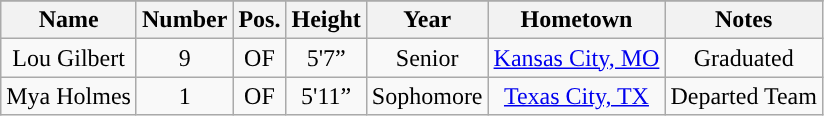<table class="wikitable sortable collapsible">
<tr>
</tr>
<tr>
<th style="text-align:center; ">Name</th>
<th style="text-align:center; ">Number</th>
<th style="text-align:center; ">Pos.</th>
<th style="text-align:center; ">Height</th>
<th style="text-align:center; ">Year</th>
<th style="text-align:center; ">Hometown</th>
<th style="text-align:center; ">Notes</th>
</tr>
<tr align="center">
<td>Lou Gilbert</td>
<td>9</td>
<td>OF</td>
<td>5'7”</td>
<td>Senior</td>
<td><a href='#'>Kansas City, MO</a></td>
<td>Graduated</td>
</tr>
<tr align="center">
<td>Mya Holmes</td>
<td>1</td>
<td>OF</td>
<td>5'11”</td>
<td>Sophomore</td>
<td><a href='#'>Texas City, TX</a></td>
<td>Departed Team</td>
</tr>
</table>
